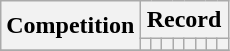<table class="wikitable" style="text-align: center">
<tr>
<th rowspan=2>Competition</th>
<th colspan=8>Record</th>
</tr>
<tr>
<th></th>
<th></th>
<th></th>
<th></th>
<th></th>
<th></th>
<th></th>
<th></th>
</tr>
<tr>
</tr>
</table>
